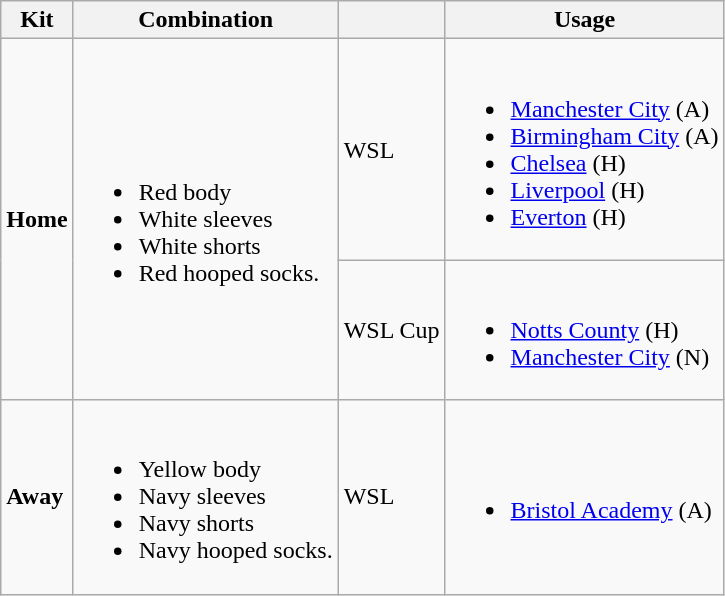<table class="wikitable">
<tr>
<th>Kit</th>
<th>Combination</th>
<th></th>
<th>Usage</th>
</tr>
<tr>
<td rowspan="2"><strong>Home</strong></td>
<td rowspan="2"><br><ul><li>Red body</li><li>White sleeves</li><li>White shorts</li><li>Red hooped socks.</li></ul></td>
<td>WSL</td>
<td><br><ul><li><a href='#'>Manchester City</a> (A)</li><li><a href='#'>Birmingham City</a> (A)</li><li><a href='#'>Chelsea</a> (H)</li><li><a href='#'>Liverpool</a> (H)</li><li><a href='#'>Everton</a> (H)</li></ul></td>
</tr>
<tr>
<td>WSL Cup</td>
<td><br><ul><li><a href='#'>Notts County</a> (H)</li><li><a href='#'>Manchester City</a> (N)</li></ul></td>
</tr>
<tr>
<td><strong>Away</strong></td>
<td><br><ul><li>Yellow body</li><li>Navy sleeves</li><li>Navy shorts</li><li>Navy hooped socks.</li></ul></td>
<td>WSL</td>
<td><br><ul><li><a href='#'>Bristol Academy</a> (A)</li></ul></td>
</tr>
</table>
